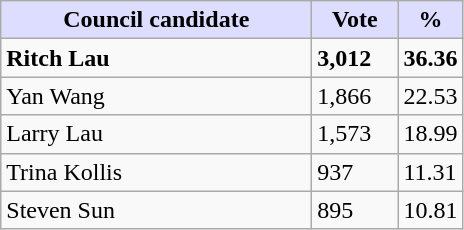<table class="wikitable">
<tr>
<th style="background:#ddf; width:200px;">Council candidate</th>
<th style="background:#ddf; width:50px;">Vote</th>
<th style="background:#ddf; width:30px;">%</th>
</tr>
<tr>
<td><strong>Ritch Lau</strong></td>
<td><strong>3,012</strong></td>
<td><strong>36.36</strong></td>
</tr>
<tr>
<td>Yan Wang</td>
<td>1,866</td>
<td>22.53</td>
</tr>
<tr>
<td>Larry Lau</td>
<td>1,573</td>
<td>18.99</td>
</tr>
<tr>
<td>Trina Kollis</td>
<td>937</td>
<td>11.31</td>
</tr>
<tr>
<td>Steven Sun</td>
<td>895</td>
<td>10.81</td>
</tr>
</table>
